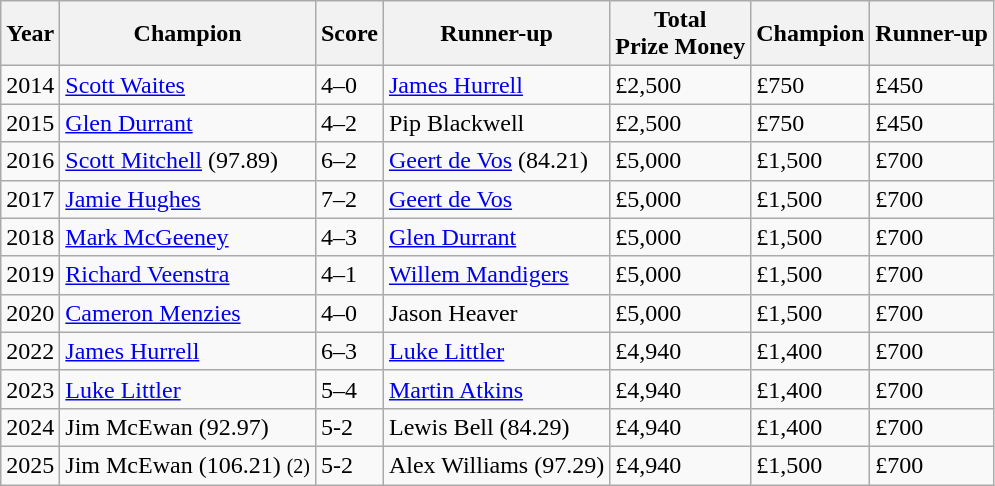<table class="wikitable">
<tr>
<th>Year</th>
<th>Champion</th>
<th>Score</th>
<th>Runner-up</th>
<th>Total<br>Prize Money</th>
<th>Champion</th>
<th>Runner-up</th>
</tr>
<tr>
<td>2014</td>
<td> <a href='#'>Scott Waites</a></td>
<td>4–0</td>
<td> <a href='#'>James Hurrell</a></td>
<td>£2,500</td>
<td>£750</td>
<td>£450</td>
</tr>
<tr>
<td>2015</td>
<td> <a href='#'>Glen Durrant</a></td>
<td>4–2</td>
<td> Pip Blackwell</td>
<td>£2,500</td>
<td>£750</td>
<td>£450</td>
</tr>
<tr>
<td>2016</td>
<td> <a href='#'>Scott Mitchell</a> (97.89)</td>
<td>6–2</td>
<td> <a href='#'>Geert de Vos</a> (84.21)</td>
<td>£5,000</td>
<td>£1,500</td>
<td>£700</td>
</tr>
<tr>
<td>2017</td>
<td> <a href='#'>Jamie Hughes</a></td>
<td>7–2</td>
<td> <a href='#'>Geert de Vos</a></td>
<td>£5,000</td>
<td>£1,500</td>
<td>£700</td>
</tr>
<tr>
<td>2018</td>
<td> <a href='#'>Mark McGeeney</a></td>
<td>4–3</td>
<td> <a href='#'>Glen Durrant</a></td>
<td>£5,000</td>
<td>£1,500</td>
<td>£700</td>
</tr>
<tr>
<td>2019</td>
<td> <a href='#'>Richard Veenstra</a></td>
<td>4–1</td>
<td> <a href='#'>Willem Mandigers</a></td>
<td>£5,000</td>
<td>£1,500</td>
<td>£700</td>
</tr>
<tr>
<td>2020</td>
<td> <a href='#'>Cameron Menzies</a></td>
<td>4–0</td>
<td> Jason Heaver</td>
<td>£5,000</td>
<td>£1,500</td>
<td>£700</td>
</tr>
<tr>
<td>2022</td>
<td> <a href='#'>James Hurrell</a></td>
<td>6–3</td>
<td> <a href='#'>Luke Littler</a></td>
<td>£4,940</td>
<td>£1,400</td>
<td>£700</td>
</tr>
<tr>
<td>2023</td>
<td> <a href='#'>Luke Littler</a></td>
<td>5–4</td>
<td> <a href='#'>Martin Atkins</a></td>
<td>£4,940</td>
<td>£1,400</td>
<td>£700</td>
</tr>
<tr>
<td>2024</td>
<td> Jim McEwan (92.97)</td>
<td>5-2</td>
<td> Lewis Bell (84.29)</td>
<td>£4,940</td>
<td>£1,400</td>
<td>£700</td>
</tr>
<tr>
<td>2025</td>
<td> Jim McEwan (106.21) <small>(2)</small></td>
<td>5-2</td>
<td> Alex Williams (97.29)</td>
<td>£4,940</td>
<td>£1,500</td>
<td>£700</td>
</tr>
</table>
